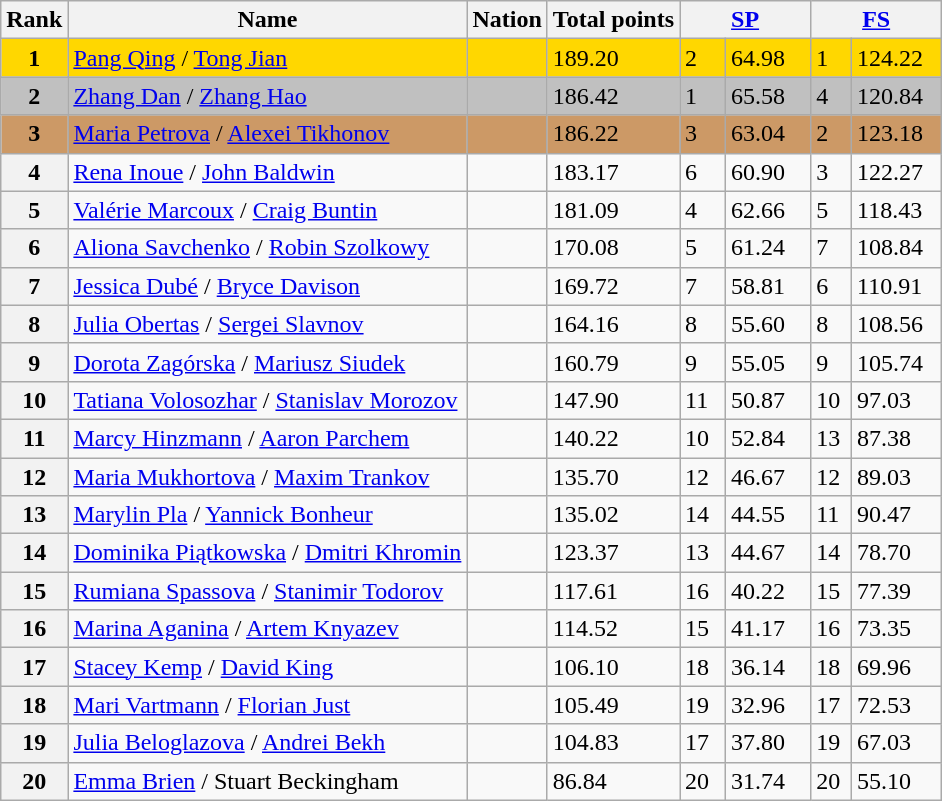<table class="wikitable">
<tr>
<th>Rank</th>
<th>Name</th>
<th>Nation</th>
<th>Total points</th>
<th colspan="2" width="80px"><a href='#'>SP</a></th>
<th colspan="2" width="80px"><a href='#'>FS</a></th>
</tr>
<tr bgcolor=gold>
<td align=center><strong>1</strong></td>
<td><a href='#'>Pang Qing</a> / <a href='#'>Tong Jian</a></td>
<td></td>
<td>189.20</td>
<td>2</td>
<td>64.98</td>
<td>1</td>
<td>124.22</td>
</tr>
<tr bgcolor=silver>
<td align=center><strong>2</strong></td>
<td><a href='#'>Zhang Dan</a> / <a href='#'>Zhang Hao</a></td>
<td></td>
<td>186.42</td>
<td>1</td>
<td>65.58</td>
<td>4</td>
<td>120.84</td>
</tr>
<tr bgcolor=cc9966>
<td align=center><strong>3</strong></td>
<td><a href='#'>Maria Petrova</a> / <a href='#'>Alexei Tikhonov</a></td>
<td></td>
<td>186.22</td>
<td>3</td>
<td>63.04</td>
<td>2</td>
<td>123.18</td>
</tr>
<tr>
<th>4</th>
<td><a href='#'>Rena Inoue</a> / <a href='#'>John Baldwin</a></td>
<td></td>
<td>183.17</td>
<td>6</td>
<td>60.90</td>
<td>3</td>
<td>122.27</td>
</tr>
<tr>
<th>5</th>
<td><a href='#'>Valérie Marcoux</a> / <a href='#'>Craig Buntin</a></td>
<td></td>
<td>181.09</td>
<td>4</td>
<td>62.66</td>
<td>5</td>
<td>118.43</td>
</tr>
<tr>
<th>6</th>
<td><a href='#'>Aliona Savchenko</a> / <a href='#'>Robin Szolkowy</a></td>
<td></td>
<td>170.08</td>
<td>5</td>
<td>61.24</td>
<td>7</td>
<td>108.84</td>
</tr>
<tr>
<th>7</th>
<td><a href='#'>Jessica Dubé</a> / <a href='#'>Bryce Davison</a></td>
<td></td>
<td>169.72</td>
<td>7</td>
<td>58.81</td>
<td>6</td>
<td>110.91</td>
</tr>
<tr>
<th>8</th>
<td><a href='#'>Julia Obertas</a> / <a href='#'>Sergei Slavnov</a></td>
<td></td>
<td>164.16</td>
<td>8</td>
<td>55.60</td>
<td>8</td>
<td>108.56</td>
</tr>
<tr>
<th>9</th>
<td><a href='#'>Dorota Zagórska</a> / <a href='#'>Mariusz Siudek</a></td>
<td></td>
<td>160.79</td>
<td>9</td>
<td>55.05</td>
<td>9</td>
<td>105.74</td>
</tr>
<tr>
<th>10</th>
<td><a href='#'>Tatiana Volosozhar</a> / <a href='#'>Stanislav Morozov</a></td>
<td></td>
<td>147.90</td>
<td>11</td>
<td>50.87</td>
<td>10</td>
<td>97.03</td>
</tr>
<tr>
<th>11</th>
<td><a href='#'>Marcy Hinzmann</a> / <a href='#'>Aaron Parchem</a></td>
<td></td>
<td>140.22</td>
<td>10</td>
<td>52.84</td>
<td>13</td>
<td>87.38</td>
</tr>
<tr>
<th>12</th>
<td><a href='#'>Maria Mukhortova</a> / <a href='#'>Maxim Trankov</a></td>
<td></td>
<td>135.70</td>
<td>12</td>
<td>46.67</td>
<td>12</td>
<td>89.03</td>
</tr>
<tr>
<th>13</th>
<td><a href='#'>Marylin Pla</a> / <a href='#'>Yannick Bonheur</a></td>
<td></td>
<td>135.02</td>
<td>14</td>
<td>44.55</td>
<td>11</td>
<td>90.47</td>
</tr>
<tr>
<th>14</th>
<td><a href='#'>Dominika Piątkowska</a> / <a href='#'>Dmitri Khromin</a></td>
<td></td>
<td>123.37</td>
<td>13</td>
<td>44.67</td>
<td>14</td>
<td>78.70</td>
</tr>
<tr>
<th>15</th>
<td><a href='#'>Rumiana Spassova</a> / <a href='#'>Stanimir Todorov</a></td>
<td></td>
<td>117.61</td>
<td>16</td>
<td>40.22</td>
<td>15</td>
<td>77.39</td>
</tr>
<tr>
<th>16</th>
<td><a href='#'>Marina Aganina</a> / <a href='#'>Artem Knyazev</a></td>
<td></td>
<td>114.52</td>
<td>15</td>
<td>41.17</td>
<td>16</td>
<td>73.35</td>
</tr>
<tr>
<th>17</th>
<td><a href='#'>Stacey Kemp</a> / <a href='#'>David King</a></td>
<td></td>
<td>106.10</td>
<td>18</td>
<td>36.14</td>
<td>18</td>
<td>69.96</td>
</tr>
<tr>
<th>18</th>
<td><a href='#'>Mari Vartmann</a> / <a href='#'>Florian Just</a></td>
<td></td>
<td>105.49</td>
<td>19</td>
<td>32.96</td>
<td>17</td>
<td>72.53</td>
</tr>
<tr>
<th>19</th>
<td><a href='#'>Julia Beloglazova</a> / <a href='#'>Andrei Bekh</a></td>
<td></td>
<td>104.83</td>
<td>17</td>
<td>37.80</td>
<td>19</td>
<td>67.03</td>
</tr>
<tr>
<th>20</th>
<td><a href='#'>Emma Brien</a> / Stuart Beckingham</td>
<td></td>
<td>86.84</td>
<td>20</td>
<td>31.74</td>
<td>20</td>
<td>55.10</td>
</tr>
</table>
